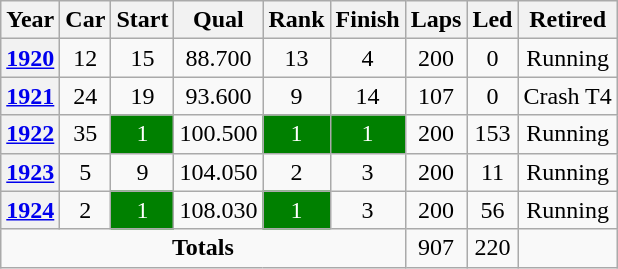<table class="wikitable" style="text-align:center">
<tr>
<th>Year</th>
<th>Car</th>
<th>Start</th>
<th>Qual</th>
<th>Rank</th>
<th>Finish</th>
<th>Laps</th>
<th>Led</th>
<th>Retired</th>
</tr>
<tr>
<th><a href='#'>1920</a></th>
<td>12</td>
<td>15</td>
<td>88.700</td>
<td>13</td>
<td>4</td>
<td>200</td>
<td>0</td>
<td>Running</td>
</tr>
<tr>
<th><a href='#'>1921</a></th>
<td>24</td>
<td>19</td>
<td>93.600</td>
<td>9</td>
<td>14</td>
<td>107</td>
<td>0</td>
<td>Crash T4</td>
</tr>
<tr>
<th><a href='#'>1922</a></th>
<td>35</td>
<td style="background:green;color:white">1</td>
<td>100.500</td>
<td style="background:green;color:white">1</td>
<td style="background:green;color:white">1</td>
<td>200</td>
<td>153</td>
<td>Running</td>
</tr>
<tr>
<th><a href='#'>1923</a></th>
<td>5</td>
<td>9</td>
<td>104.050</td>
<td>2</td>
<td>3</td>
<td>200</td>
<td>11</td>
<td>Running</td>
</tr>
<tr>
<th><a href='#'>1924</a></th>
<td>2</td>
<td style="background:green;color:white">1</td>
<td>108.030</td>
<td style="background:green;color:white">1</td>
<td>3</td>
<td>200</td>
<td>56</td>
<td>Running</td>
</tr>
<tr>
<td colspan=6><strong>Totals</strong></td>
<td>907</td>
<td>220</td>
<td></td>
</tr>
</table>
